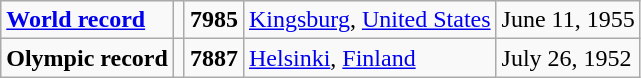<table class="wikitable">
<tr>
<td><strong><a href='#'>World record</a></strong></td>
<td></td>
<td><strong>7985</strong></td>
<td><a href='#'>Kingsburg</a>, <a href='#'>United States</a></td>
<td>June 11, 1955</td>
</tr>
<tr>
<td><strong>Olympic record</strong></td>
<td></td>
<td><strong>7887</strong></td>
<td><a href='#'>Helsinki</a>, <a href='#'>Finland</a></td>
<td>July 26, 1952</td>
</tr>
</table>
